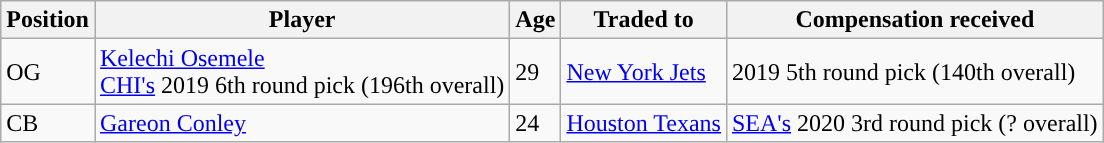<table class="wikitable">
<tr>
<th>Position</th>
<th>Player</th>
<th>Age</th>
<th>Traded to</th>
<th>Compensation received</th>
</tr>
<tr>
<td>OG</td>
<td><a href='#'>Kelechi Osemele</a><br> <a href='#'>CHI's</a> 2019 6th round pick (196th overall)</td>
<td>29</td>
<td><a href='#'>New York Jets</a></td>
<td>2019 5th round pick (140th overall)</td>
</tr>
<tr>
<td>CB</td>
<td><a href='#'>Gareon Conley</a></td>
<td>24</td>
<td><a href='#'>Houston Texans</a></td>
<td><a href='#'>SEA's</a> 2020 3rd round pick (? overall)</td>
</tr>
</table>
